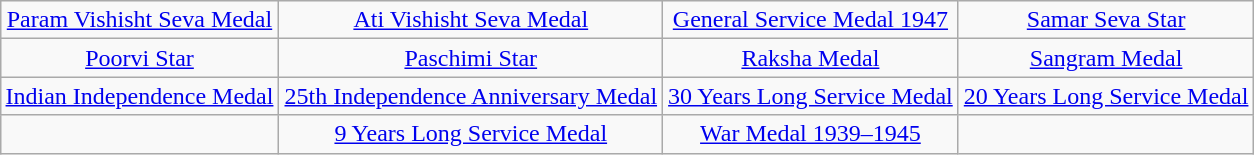<table class="wikitable" style="margin:1em auto; text-align:center;">
<tr>
<td><a href='#'>Param Vishisht Seva Medal</a></td>
<td><a href='#'>Ati Vishisht Seva Medal</a></td>
<td><a href='#'>General Service Medal 1947</a></td>
<td><a href='#'>Samar Seva Star</a></td>
</tr>
<tr>
<td><a href='#'>Poorvi Star</a></td>
<td><a href='#'>Paschimi Star</a></td>
<td><a href='#'>Raksha Medal</a></td>
<td><a href='#'>Sangram Medal</a></td>
</tr>
<tr>
<td><a href='#'>Indian Independence Medal</a></td>
<td><a href='#'>25th Independence Anniversary Medal</a></td>
<td><a href='#'>30 Years Long Service Medal</a></td>
<td><a href='#'>20 Years Long Service Medal</a></td>
</tr>
<tr>
<td></td>
<td><a href='#'>9 Years Long Service Medal</a></td>
<td><a href='#'>War Medal 1939–1945</a></td>
<td></td>
</tr>
</table>
